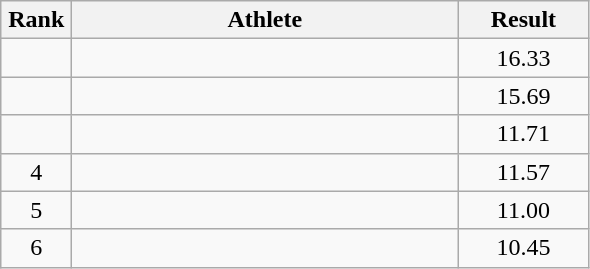<table class=wikitable style="text-align:center">
<tr>
<th width=40>Rank</th>
<th width=250>Athlete</th>
<th width=80>Result</th>
</tr>
<tr>
<td></td>
<td align=left></td>
<td>16.33</td>
</tr>
<tr>
<td></td>
<td align=left></td>
<td>15.69</td>
</tr>
<tr>
<td></td>
<td align=left></td>
<td>11.71</td>
</tr>
<tr>
<td>4</td>
<td align=left></td>
<td>11.57</td>
</tr>
<tr>
<td>5</td>
<td align=left></td>
<td>11.00</td>
</tr>
<tr>
<td>6</td>
<td align=left></td>
<td>10.45</td>
</tr>
</table>
